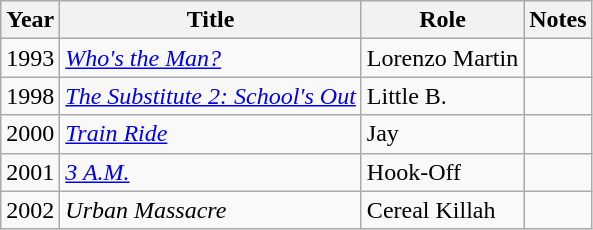<table class="wikitable">
<tr>
<th>Year</th>
<th>Title</th>
<th>Role</th>
<th>Notes</th>
</tr>
<tr>
<td>1993</td>
<td><em><a href='#'>Who's the Man?</a></em></td>
<td>Lorenzo Martin</td>
<td></td>
</tr>
<tr>
<td>1998</td>
<td><em><a href='#'>The Substitute 2: School's Out</a></em></td>
<td>Little B.</td>
<td></td>
</tr>
<tr>
<td>2000</td>
<td><em><a href='#'>Train Ride</a></em></td>
<td>Jay</td>
<td></td>
</tr>
<tr>
<td>2001</td>
<td><em><a href='#'>3 A.M.</a></em></td>
<td>Hook-Off</td>
<td></td>
</tr>
<tr>
<td>2002</td>
<td><em>Urban Massacre</em></td>
<td>Cereal Killah</td>
<td></td>
</tr>
</table>
